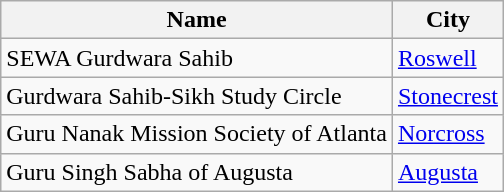<table class="wikitable sortable">
<tr>
<th>Name</th>
<th>City</th>
</tr>
<tr>
<td>SEWA Gurdwara Sahib</td>
<td><a href='#'>Roswell</a></td>
</tr>
<tr>
<td>Gurdwara Sahib-Sikh Study Circle</td>
<td><a href='#'>Stonecrest</a></td>
</tr>
<tr>
<td>Guru Nanak Mission Society of Atlanta</td>
<td><a href='#'>Norcross</a></td>
</tr>
<tr>
<td>Guru Singh Sabha of Augusta</td>
<td><a href='#'>Augusta</a></td>
</tr>
</table>
